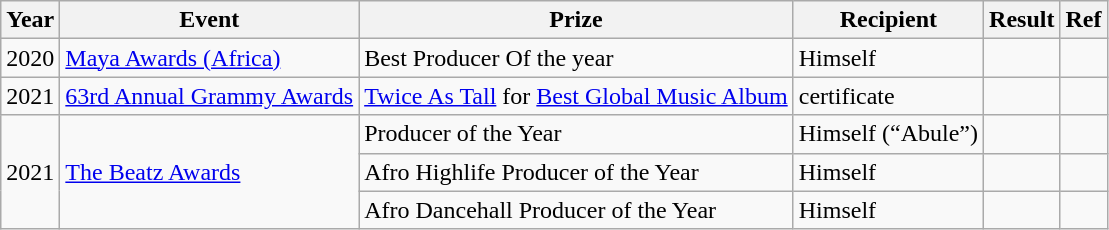<table class="wikitable">
<tr>
<th>Year</th>
<th>Event</th>
<th>Prize</th>
<th>Recipient</th>
<th>Result</th>
<th>Ref</th>
</tr>
<tr>
<td>2020</td>
<td><a href='#'>Maya Awards (Africa)</a></td>
<td>Best Producer Of the year</td>
<td>Himself</td>
<td></td>
<td></td>
</tr>
<tr>
<td>2021</td>
<td><a href='#'>63rd Annual Grammy Awards</a></td>
<td><a href='#'>Twice As Tall</a> for <a href='#'>Best Global Music Album</a></td>
<td>certificate</td>
<td></td>
<td></td>
</tr>
<tr>
<td rowspan="3">2021</td>
<td rowspan="3"><a href='#'>The Beatz Awards</a></td>
<td>Producer of the Year</td>
<td>Himself  (“Abule”)</td>
<td></td>
<td></td>
</tr>
<tr>
<td>Afro Highlife Producer of the Year</td>
<td>Himself</td>
<td></td>
<td></td>
</tr>
<tr>
<td>Afro Dancehall Producer of the Year</td>
<td>Himself</td>
<td></td>
<td></td>
</tr>
</table>
